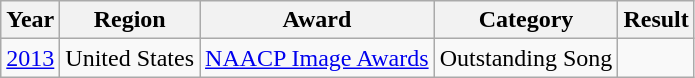<table class="wikitable">
<tr>
<th>Year</th>
<th>Region</th>
<th>Award</th>
<th>Category</th>
<th>Result</th>
</tr>
<tr>
<td><a href='#'>2013</a></td>
<td>United States</td>
<td><a href='#'>NAACP Image Awards</a></td>
<td>Outstanding Song</td>
<td></td>
</tr>
</table>
